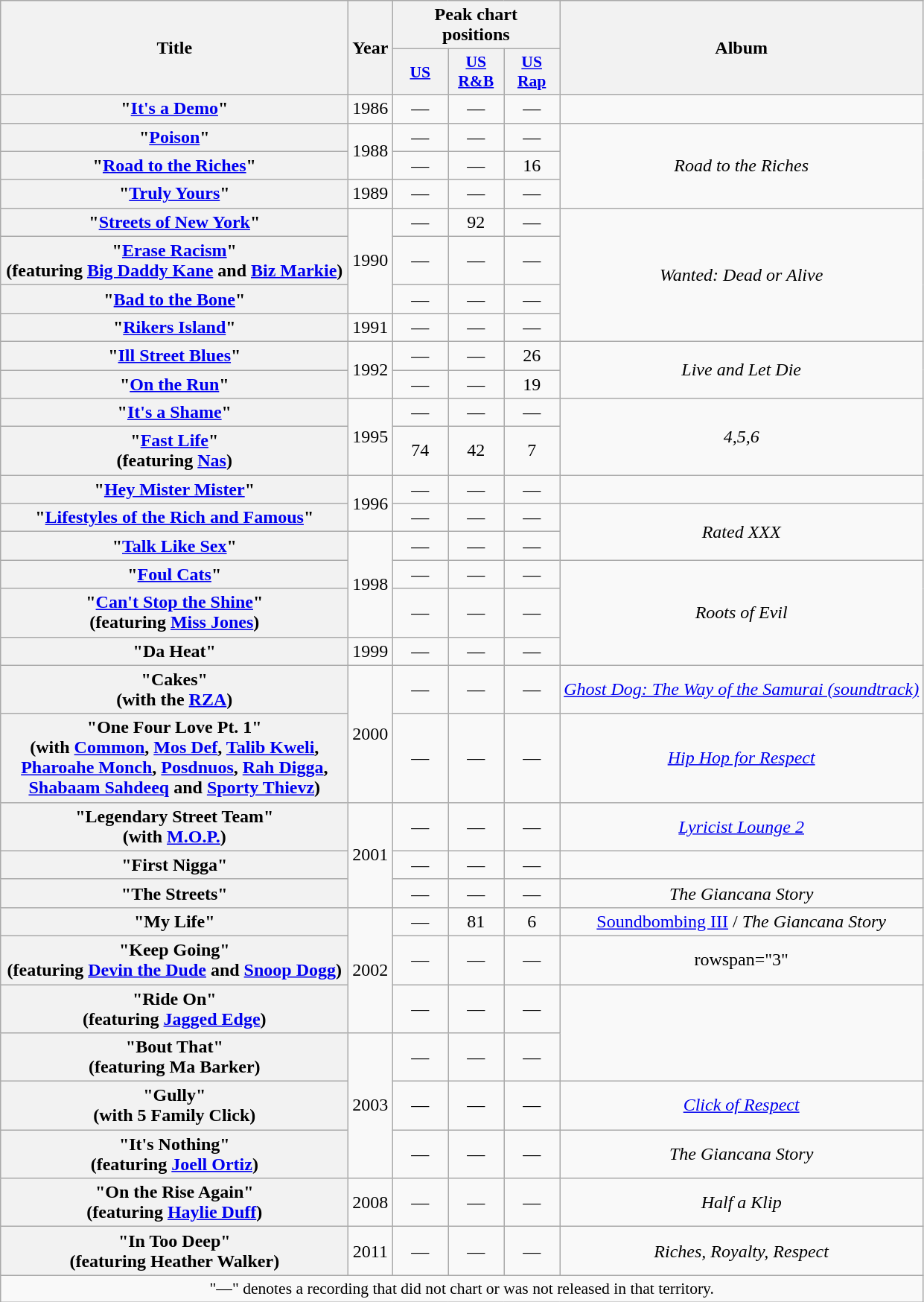<table class="wikitable plainrowheaders" style="text-align:center;">
<tr>
<th scope="col" rowspan="2" style="width:19em;">Title</th>
<th scope="col" rowspan="2">Year</th>
<th scope="col" colspan="3">Peak chart<br>positions</th>
<th scope="col" rowspan="2">Album</th>
</tr>
<tr>
<th scope="col" style="width:3em;font-size:90%;"><a href='#'>US</a><br></th>
<th scope="col" style="width:3em;font-size:90%;"><a href='#'>US<br>R&B</a><br></th>
<th scope="col" style="width:3em;font-size:90%;"><a href='#'>US<br>Rap</a><br></th>
</tr>
<tr>
<th scope="row">"<a href='#'>It's a Demo</a>"</th>
<td>1986</td>
<td>—</td>
<td>—</td>
<td>—</td>
<td></td>
</tr>
<tr>
<th scope="row">"<a href='#'>Poison</a>"</th>
<td rowspan="2">1988</td>
<td>—</td>
<td>—</td>
<td>—</td>
<td rowspan="3"><em>Road to the Riches</em></td>
</tr>
<tr>
<th scope="row">"<a href='#'>Road to the Riches</a>"</th>
<td>—</td>
<td>—</td>
<td>16</td>
</tr>
<tr>
<th scope="row">"<a href='#'>Truly Yours</a>"</th>
<td>1989</td>
<td>—</td>
<td>—</td>
<td>—</td>
</tr>
<tr>
<th scope="row">"<a href='#'>Streets of New York</a>"</th>
<td rowspan="3">1990</td>
<td>—</td>
<td>92</td>
<td>—</td>
<td rowspan="4"><em>Wanted: Dead or Alive</em></td>
</tr>
<tr>
<th scope="row">"<a href='#'>Erase Racism</a>"<br><span>(featuring <a href='#'>Big Daddy Kane</a> and <a href='#'>Biz Markie</a>)</span></th>
<td>—</td>
<td>—</td>
<td>—</td>
</tr>
<tr>
<th scope="row">"<a href='#'>Bad to the Bone</a>"</th>
<td>—</td>
<td>—</td>
<td>—</td>
</tr>
<tr>
<th scope="row">"<a href='#'>Rikers Island</a>"</th>
<td>1991</td>
<td>—</td>
<td>—</td>
<td>—</td>
</tr>
<tr>
<th scope="row">"<a href='#'>Ill Street Blues</a>"</th>
<td rowspan="2">1992</td>
<td>—</td>
<td>—</td>
<td>26</td>
<td rowspan="2"><em>Live and Let Die</em></td>
</tr>
<tr>
<th scope="row">"<a href='#'>On the Run</a>"</th>
<td>—</td>
<td>—</td>
<td>19</td>
</tr>
<tr>
<th scope="row">"<a href='#'>It's a Shame</a>"</th>
<td rowspan="2">1995</td>
<td>—</td>
<td>—</td>
<td>—</td>
<td rowspan="2"><em>4,5,6</em></td>
</tr>
<tr>
<th scope="row">"<a href='#'>Fast Life</a>"<br><span>(featuring <a href='#'>Nas</a>)</span></th>
<td>74</td>
<td>42</td>
<td>7</td>
</tr>
<tr>
<th scope="row">"<a href='#'>Hey Mister Mister</a>"</th>
<td rowspan="2">1996</td>
<td>—</td>
<td>—</td>
<td>—</td>
<td></td>
</tr>
<tr>
<th scope="row">"<a href='#'>Lifestyles of the Rich and Famous</a>"</th>
<td>—</td>
<td>—</td>
<td>—</td>
<td rowspan="2"><em>Rated XXX</em></td>
</tr>
<tr>
<th scope="row">"<a href='#'>Talk Like Sex</a>"</th>
<td rowspan="3">1998</td>
<td>—</td>
<td>—</td>
<td>—</td>
</tr>
<tr>
<th scope="row">"<a href='#'>Foul Cats</a>"</th>
<td>—</td>
<td>—</td>
<td>—</td>
<td rowspan="3"><em>Roots of Evil</em></td>
</tr>
<tr>
<th scope="row">"<a href='#'>Can't Stop the Shine</a>"<br><span>(featuring <a href='#'>Miss Jones</a>)</span></th>
<td>—</td>
<td>—</td>
<td>—</td>
</tr>
<tr>
<th scope="row">"Da Heat"</th>
<td>1999</td>
<td>—</td>
<td>—</td>
<td>—</td>
</tr>
<tr>
<th scope="row">"Cakes"<br><span>(with the <a href='#'>RZA</a>)</span></th>
<td rowspan="2">2000</td>
<td>—</td>
<td>—</td>
<td>—</td>
<td><em><a href='#'>Ghost Dog: The Way of the Samurai (soundtrack)</a></em></td>
</tr>
<tr>
<th scope="row">"One Four Love Pt. 1"<br><span>(with <a href='#'>Common</a>, <a href='#'>Mos Def</a>, <a href='#'>Talib Kweli</a>,<br><a href='#'>Pharoahe Monch</a>, <a href='#'>Posdnuos</a>, <a href='#'>Rah Digga</a>,<br><a href='#'>Shabaam Sahdeeq</a> and <a href='#'>Sporty Thievz</a>)</span></th>
<td>—</td>
<td>—</td>
<td>—</td>
<td><em><a href='#'>Hip Hop for Respect</a></em></td>
</tr>
<tr>
<th scope="row">"Legendary Street Team"<br><span>(with <a href='#'>M.O.P.</a>)</span></th>
<td rowspan="3">2001</td>
<td>—</td>
<td>—</td>
<td>—</td>
<td><em><a href='#'>Lyricist Lounge 2</a></em></td>
</tr>
<tr>
<th scope="row">"First Nigga"</th>
<td>—</td>
<td>—</td>
<td>—</td>
<td></td>
</tr>
<tr>
<th scope="row">"The Streets"</th>
<td>—</td>
<td>—</td>
<td>—</td>
<td><em>The Giancana Story</em></td>
</tr>
<tr>
<th scope="row">"My Life"</th>
<td rowspan="3">2002</td>
<td>—</td>
<td>81</td>
<td>6</td>
<td><a href='#'>Soundbombing III</a> / <em>The Giancana Story</em></td>
</tr>
<tr>
<th scope="row">"Keep Going"<br><span>(featuring <a href='#'>Devin the Dude</a> and <a href='#'>Snoop Dogg</a>)</span></th>
<td>—</td>
<td>—</td>
<td>—</td>
<td>rowspan="3" </td>
</tr>
<tr>
<th scope="row">"Ride On"<br><span>(featuring <a href='#'>Jagged Edge</a>)</span></th>
<td>—</td>
<td>—</td>
<td>—</td>
</tr>
<tr>
<th scope="row">"Bout That"<br><span>(featuring Ma Barker)</span></th>
<td rowspan="3">2003</td>
<td>—</td>
<td>—</td>
<td>—</td>
</tr>
<tr>
<th scope="row">"Gully"<br><span>(with 5 Family Click)</span></th>
<td>—</td>
<td>—</td>
<td>—</td>
<td><em><a href='#'>Click of Respect</a></em></td>
</tr>
<tr>
<th scope="row">"It's Nothing"<br><span>(featuring <a href='#'>Joell Ortiz</a>)</span></th>
<td>—</td>
<td>—</td>
<td>—</td>
<td><em>The Giancana Story</em></td>
</tr>
<tr>
<th scope="row">"On the Rise Again"<br><span>(featuring <a href='#'>Haylie Duff</a>)</span></th>
<td>2008</td>
<td>—</td>
<td>—</td>
<td>—</td>
<td><em>Half a Klip</em></td>
</tr>
<tr>
<th scope="row">"In Too Deep"<br><span>(featuring Heather Walker)</span></th>
<td>2011</td>
<td>—</td>
<td>—</td>
<td>—</td>
<td><em>Riches, Royalty, Respect</em></td>
</tr>
<tr>
<td colspan="14" style="font-size:90%">"—" denotes a recording that did not chart or was not released in that territory.</td>
</tr>
</table>
